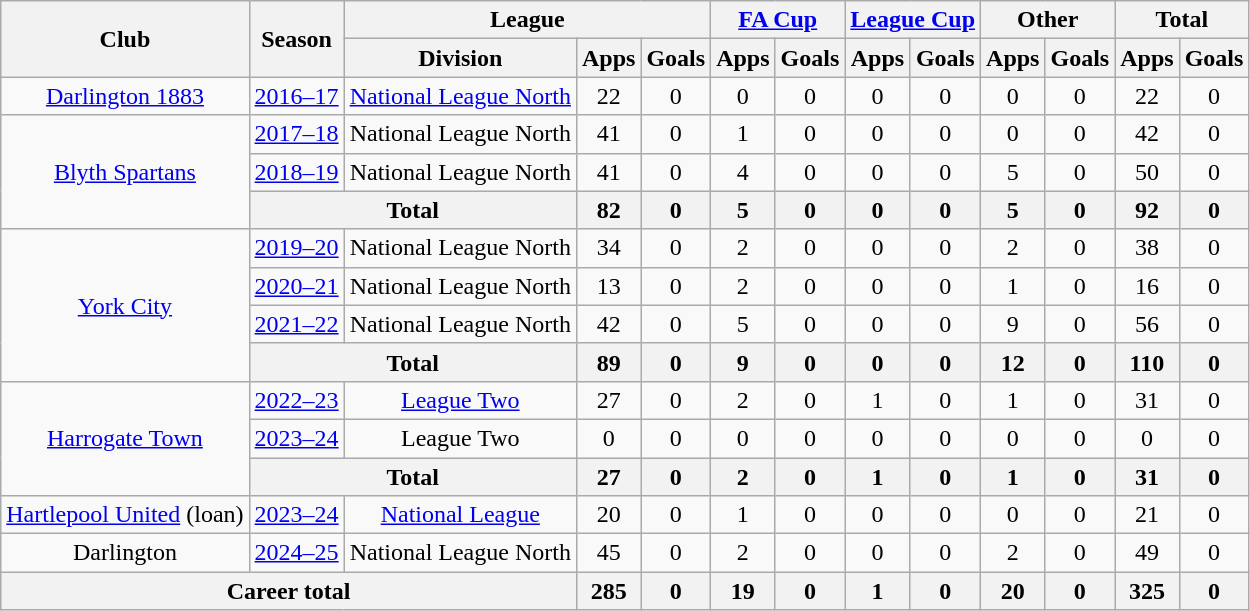<table class="wikitable" style="text-align:center">
<tr>
<th rowspan=2>Club</th>
<th rowspan=2>Season</th>
<th colspan=3>League</th>
<th colspan=2><a href='#'>FA Cup</a></th>
<th colspan=2><a href='#'>League Cup</a></th>
<th colspan=2>Other</th>
<th colspan=2>Total</th>
</tr>
<tr>
<th>Division</th>
<th>Apps</th>
<th>Goals</th>
<th>Apps</th>
<th>Goals</th>
<th>Apps</th>
<th>Goals</th>
<th>Apps</th>
<th>Goals</th>
<th>Apps</th>
<th>Goals</th>
</tr>
<tr>
<td><a href='#'>Darlington 1883</a></td>
<td><a href='#'>2016–17</a></td>
<td><a href='#'>National League North</a></td>
<td>22</td>
<td>0</td>
<td>0</td>
<td>0</td>
<td>0</td>
<td>0</td>
<td>0</td>
<td>0</td>
<td>22</td>
<td>0</td>
</tr>
<tr>
<td rowspan="3"><a href='#'>Blyth Spartans</a></td>
<td><a href='#'>2017–18</a></td>
<td>National League North</td>
<td>41</td>
<td>0</td>
<td>1</td>
<td>0</td>
<td>0</td>
<td>0</td>
<td>0</td>
<td>0</td>
<td>42</td>
<td>0</td>
</tr>
<tr>
<td><a href='#'>2018–19</a></td>
<td>National League North</td>
<td>41</td>
<td>0</td>
<td>4</td>
<td>0</td>
<td>0</td>
<td>0</td>
<td>5</td>
<td>0</td>
<td>50</td>
<td>0</td>
</tr>
<tr>
<th colspan=2>Total</th>
<th>82</th>
<th>0</th>
<th>5</th>
<th>0</th>
<th>0</th>
<th>0</th>
<th>5</th>
<th>0</th>
<th>92</th>
<th>0</th>
</tr>
<tr>
<td rowspan="4"><a href='#'>York City</a></td>
<td><a href='#'>2019–20</a></td>
<td>National League North</td>
<td>34</td>
<td>0</td>
<td>2</td>
<td>0</td>
<td>0</td>
<td>0</td>
<td>2</td>
<td>0</td>
<td>38</td>
<td>0</td>
</tr>
<tr>
<td><a href='#'>2020–21</a></td>
<td>National League North</td>
<td>13</td>
<td>0</td>
<td>2</td>
<td>0</td>
<td>0</td>
<td>0</td>
<td>1</td>
<td>0</td>
<td>16</td>
<td>0</td>
</tr>
<tr>
<td><a href='#'>2021–22</a></td>
<td>National League North</td>
<td>42</td>
<td>0</td>
<td>5</td>
<td>0</td>
<td>0</td>
<td>0</td>
<td>9</td>
<td>0</td>
<td>56</td>
<td>0</td>
</tr>
<tr>
<th colspan=2>Total</th>
<th>89</th>
<th>0</th>
<th>9</th>
<th>0</th>
<th>0</th>
<th>0</th>
<th>12</th>
<th>0</th>
<th>110</th>
<th>0</th>
</tr>
<tr>
<td rowspan="3"><a href='#'>Harrogate Town</a></td>
<td><a href='#'>2022–23</a></td>
<td><a href='#'>League Two</a></td>
<td>27</td>
<td>0</td>
<td>2</td>
<td>0</td>
<td>1</td>
<td>0</td>
<td>1</td>
<td>0</td>
<td>31</td>
<td>0</td>
</tr>
<tr>
<td><a href='#'>2023–24</a></td>
<td>League Two</td>
<td>0</td>
<td>0</td>
<td>0</td>
<td>0</td>
<td>0</td>
<td>0</td>
<td>0</td>
<td>0</td>
<td>0</td>
<td>0</td>
</tr>
<tr>
<th colspan=2>Total</th>
<th>27</th>
<th>0</th>
<th>2</th>
<th>0</th>
<th>1</th>
<th>0</th>
<th>1</th>
<th>0</th>
<th>31</th>
<th>0</th>
</tr>
<tr>
<td><a href='#'>Hartlepool United</a> (loan)</td>
<td><a href='#'>2023–24</a></td>
<td><a href='#'>National League</a></td>
<td>20</td>
<td>0</td>
<td>1</td>
<td>0</td>
<td>0</td>
<td>0</td>
<td>0</td>
<td>0</td>
<td>21</td>
<td>0</td>
</tr>
<tr>
<td>Darlington</td>
<td><a href='#'>2024–25</a></td>
<td>National League North</td>
<td>45</td>
<td>0</td>
<td>2</td>
<td>0</td>
<td>0</td>
<td>0</td>
<td>2</td>
<td>0</td>
<td>49</td>
<td>0</td>
</tr>
<tr>
<th colspan=3>Career total</th>
<th>285</th>
<th>0</th>
<th>19</th>
<th>0</th>
<th>1</th>
<th>0</th>
<th>20</th>
<th>0</th>
<th>325</th>
<th>0</th>
</tr>
</table>
